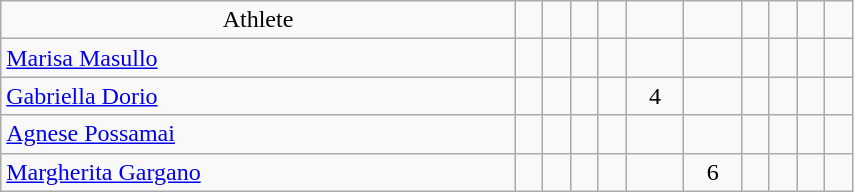<table class="wikitable" style="text-align: center; font-size:100%" width=45%">
<tr>
<td>Athlete</td>
<td></td>
<td></td>
<td></td>
<td></td>
<td></td>
<td></td>
<td></td>
<td></td>
<td></td>
<td></td>
</tr>
<tr>
<td align=left><a href='#'>Marisa Masullo</a></td>
<td></td>
<td></td>
<td></td>
<td></td>
<td></td>
<td></td>
<td></td>
<td></td>
<td></td>
<td></td>
</tr>
<tr>
<td align=left><a href='#'>Gabriella Dorio</a></td>
<td></td>
<td></td>
<td></td>
<td></td>
<td>4</td>
<td></td>
<td></td>
<td></td>
<td></td>
<td></td>
</tr>
<tr>
<td align=left><a href='#'>Agnese Possamai</a></td>
<td></td>
<td></td>
<td></td>
<td></td>
<td></td>
<td></td>
<td></td>
<td></td>
<td></td>
<td></td>
</tr>
<tr>
<td align=left><a href='#'>Margherita Gargano</a></td>
<td></td>
<td></td>
<td></td>
<td></td>
<td></td>
<td>6</td>
<td></td>
<td></td>
<td></td>
<td></td>
</tr>
</table>
